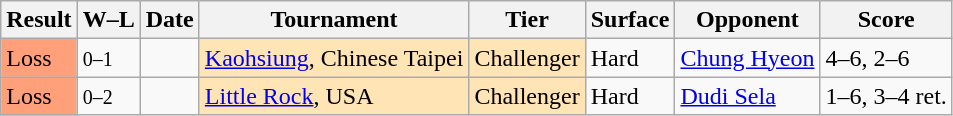<table class="sortable wikitable">
<tr>
<th>Result</th>
<th class="unsortable">W–L</th>
<th>Date</th>
<th>Tournament</th>
<th>Tier</th>
<th>Surface</th>
<th>Opponent</th>
<th class="unsortable">Score</th>
</tr>
<tr>
<td bgcolor=FFA07A>Loss</td>
<td><small>0–1</small></td>
<td><a href='#'></a></td>
<td style="background:moccasin;"><a href='#'>Kaohsiung</a>, Chinese Taipei</td>
<td style="background:moccasin;">Challenger</td>
<td>Hard</td>
<td> <a href='#'>Chung Hyeon</a></td>
<td>4–6, 2–6</td>
</tr>
<tr>
<td bgcolor=FFA07A>Loss</td>
<td><small>0–2</small></td>
<td><a href='#'></a></td>
<td style="background:moccasin;"><a href='#'>Little Rock</a>, USA</td>
<td style="background:moccasin;">Challenger</td>
<td>Hard</td>
<td> <a href='#'>Dudi Sela</a></td>
<td>1–6, 3–4 ret.</td>
</tr>
</table>
